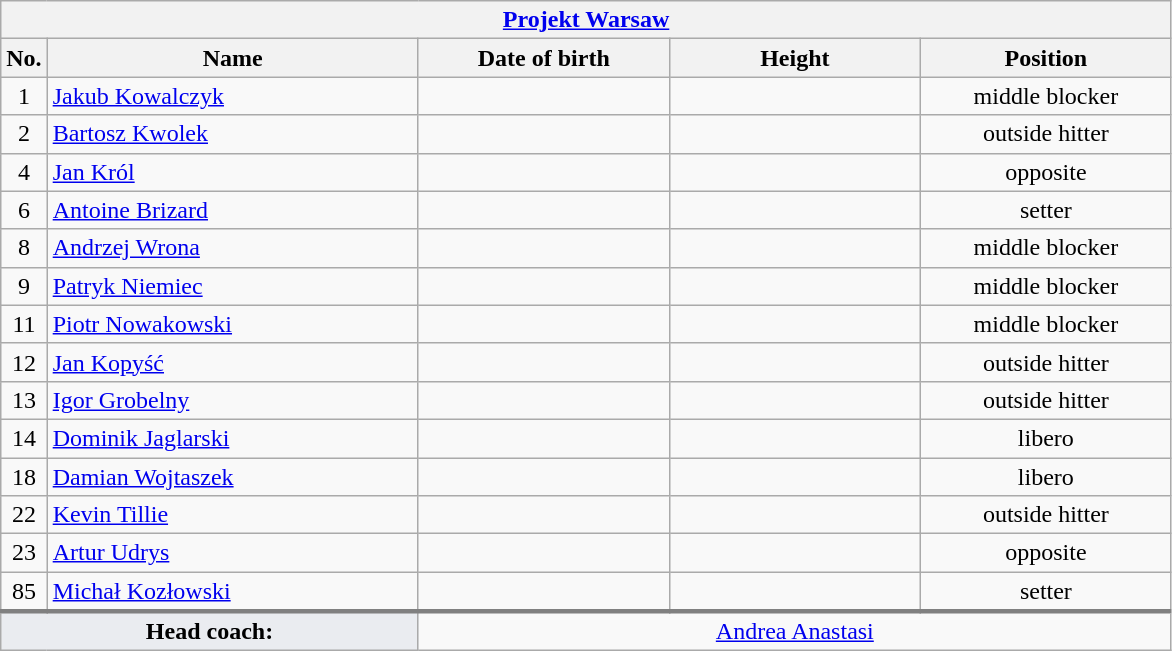<table class="wikitable collapsible collapsed" style="font-size:100%; text-align:center">
<tr>
<th colspan=5 style="width:30em"><a href='#'>Projekt Warsaw</a></th>
</tr>
<tr>
<th>No.</th>
<th style="width:15em">Name</th>
<th style="width:10em">Date of birth</th>
<th style="width:10em">Height</th>
<th style="width:10em">Position</th>
</tr>
<tr>
<td>1</td>
<td align=left> <a href='#'>Jakub Kowalczyk</a></td>
<td align=right></td>
<td></td>
<td>middle blocker</td>
</tr>
<tr>
<td>2</td>
<td align=left> <a href='#'>Bartosz Kwolek</a></td>
<td align=right></td>
<td></td>
<td>outside hitter</td>
</tr>
<tr>
<td>4</td>
<td align=left> <a href='#'>Jan Król</a></td>
<td align=right></td>
<td></td>
<td>opposite</td>
</tr>
<tr>
<td>6</td>
<td align=left> <a href='#'>Antoine Brizard</a></td>
<td align=right></td>
<td></td>
<td>setter</td>
</tr>
<tr>
<td>8</td>
<td align=left> <a href='#'>Andrzej Wrona</a></td>
<td align=right></td>
<td></td>
<td>middle blocker</td>
</tr>
<tr>
<td>9</td>
<td align=left> <a href='#'>Patryk Niemiec</a></td>
<td align=right></td>
<td></td>
<td>middle blocker</td>
</tr>
<tr>
<td>11</td>
<td align=left> <a href='#'>Piotr Nowakowski</a></td>
<td align=right></td>
<td></td>
<td>middle blocker</td>
</tr>
<tr>
<td>12</td>
<td align=left> <a href='#'>Jan Kopyść</a></td>
<td align=right></td>
<td></td>
<td>outside hitter</td>
</tr>
<tr>
<td>13</td>
<td align=left> <a href='#'>Igor Grobelny</a></td>
<td align=right></td>
<td></td>
<td>outside hitter</td>
</tr>
<tr>
<td>14</td>
<td align=left> <a href='#'>Dominik Jaglarski</a></td>
<td align=right></td>
<td></td>
<td>libero</td>
</tr>
<tr>
<td>18</td>
<td align=left> <a href='#'>Damian Wojtaszek</a></td>
<td align=right></td>
<td></td>
<td>libero</td>
</tr>
<tr>
<td>22</td>
<td align=left> <a href='#'>Kevin Tillie</a></td>
<td align=right></td>
<td></td>
<td>outside hitter</td>
</tr>
<tr>
<td>23</td>
<td align=left> <a href='#'>Artur Udrys</a></td>
<td align=right></td>
<td></td>
<td>opposite</td>
</tr>
<tr>
<td>85</td>
<td align=left> <a href='#'>Michał Kozłowski</a></td>
<td align=right></td>
<td></td>
<td>setter</td>
</tr>
<tr style="border-top: 3px solid grey">
<td colspan=2 style="background:#EAECF0"><strong>Head coach:</strong></td>
<td colspan=3> <a href='#'>Andrea Anastasi</a></td>
</tr>
</table>
